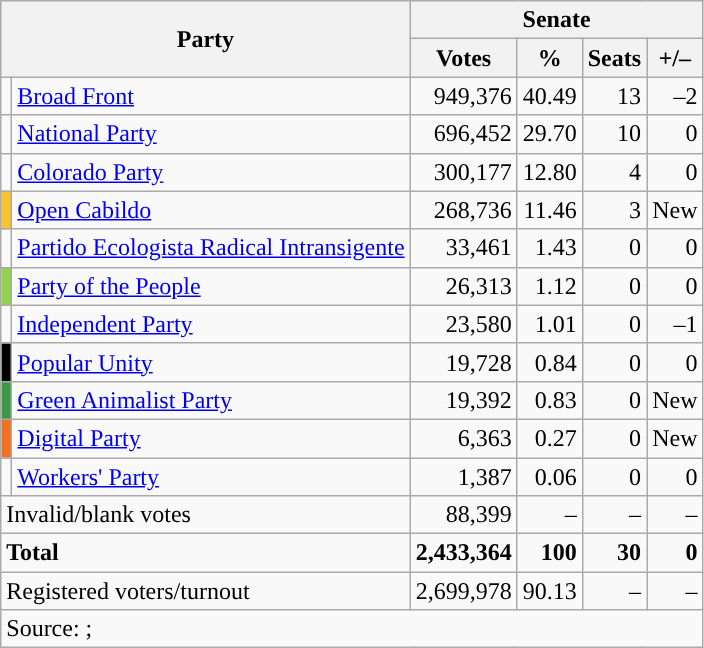<table class="wikitable sortable" style="text-align:right">
<tr>
<th colspan="2" rowspan="2">Party</th>
<th colspan="4">Senate</th>
</tr>
<tr>
<th>Votes</th>
<th>%</th>
<th>Seats</th>
<th>+/–</th>
</tr>
<tr>
<td style="background-color:"></td>
<td align="left"><a href='#'>Broad Front</a></td>
<td>949,376</td>
<td>40.49</td>
<td>13</td>
<td>–2</td>
</tr>
<tr>
<td style="background-color:"></td>
<td align="left"><a href='#'>National Party</a></td>
<td>696,452</td>
<td>29.70</td>
<td>10</td>
<td>0</td>
</tr>
<tr>
<td style="background-color:"></td>
<td align="left"><a href='#'>Colorado Party</a></td>
<td>300,177</td>
<td>12.80</td>
<td>4</td>
<td>0</td>
</tr>
<tr>
<td style="color:inherit;background:#FBC22B"></td>
<td align="left"><a href='#'>Open Cabildo</a></td>
<td>268,736</td>
<td>11.46</td>
<td>3</td>
<td>New</td>
</tr>
<tr>
<td style="background-color:"></td>
<td align="left"><a href='#'>Partido Ecologista Radical Intransigente</a></td>
<td>33,461</td>
<td>1.43</td>
<td>0</td>
<td>0</td>
</tr>
<tr>
<td style="color:inherit;background:#92D050"></td>
<td align="left"><a href='#'>Party of the People</a></td>
<td>26,313</td>
<td>1.12</td>
<td>0</td>
<td>0</td>
</tr>
<tr>
<td style="background-color:"></td>
<td align="left"><a href='#'>Independent Party</a></td>
<td>23,580</td>
<td>1.01</td>
<td>0</td>
<td>–1</td>
</tr>
<tr>
<td style="color:inherit;background:#000000"></td>
<td align="left"><a href='#'>Popular Unity</a></td>
<td>19,728</td>
<td>0.84</td>
<td>0</td>
<td>0</td>
</tr>
<tr>
<td style="color:inherit;background:#3B9945"></td>
<td align="left"><a href='#'>Green Animalist Party</a></td>
<td>19,392</td>
<td>0.83</td>
<td>0</td>
<td>New</td>
</tr>
<tr>
<td style="color:inherit;background:#F36F21"></td>
<td align="left"><a href='#'>Digital Party</a></td>
<td>6,363</td>
<td>0.27</td>
<td>0</td>
<td>New</td>
</tr>
<tr>
<td style="background-color:"></td>
<td align="left"><a href='#'>Workers' Party</a></td>
<td>1,387</td>
<td>0.06</td>
<td>0</td>
<td>0</td>
</tr>
<tr>
<td colspan="2" align="left">Invalid/blank votes</td>
<td>88,399</td>
<td>–</td>
<td>–</td>
<td>–</td>
</tr>
<tr>
<td colspan="2" align="left"><strong>Total</strong></td>
<td><strong>2,433,364</strong></td>
<td><strong>100</strong></td>
<td><strong>30</strong></td>
<td><strong>0</strong></td>
</tr>
<tr>
<td colspan="2" align="left">Registered voters/turnout</td>
<td>2,699,978</td>
<td>90.13</td>
<td>–</td>
<td>–</td>
</tr>
<tr>
<td colspan="6" align="left">Source: ;  </td>
</tr>
</table>
